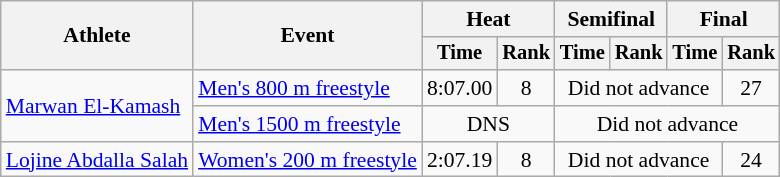<table class=wikitable style="font-size:90%;">
<tr>
<th rowspan=2>Athlete</th>
<th rowspan=2>Event</th>
<th colspan=2>Heat</th>
<th colspan=2>Semifinal</th>
<th colspan=2>Final</th>
</tr>
<tr style="font-size:95%">
<th>Time</th>
<th>Rank</th>
<th>Time</th>
<th>Rank</th>
<th>Time</th>
<th>Rank</th>
</tr>
<tr align=center>
<td align=left rowspan=2><a href='#'>Marwan El-Kamash</a></td>
<td align=left><a href='#'>Men's 800 m freestyle</a></td>
<td>8:07.00</td>
<td>8</td>
<td colspan="3">Did not advance</td>
<td>27</td>
</tr>
<tr align=center>
<td align=left><a href='#'>Men's 1500 m freestyle</a></td>
<td colspan="2">DNS</td>
<td colspan="5">Did not advance</td>
</tr>
<tr align=center>
<td align=left><a href='#'>Lojine Abdalla Salah</a></td>
<td align=left><a href='#'>Women's 200 m freestyle</a></td>
<td>2:07.19</td>
<td>8</td>
<td colspan="3">Did not advance</td>
<td>24</td>
</tr>
</table>
